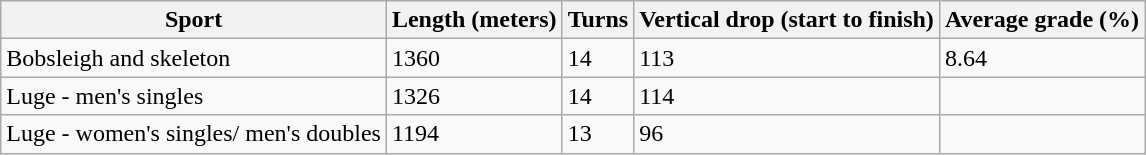<table class="wikitable">
<tr>
<th>Sport</th>
<th>Length (meters)</th>
<th>Turns</th>
<th>Vertical drop (start to finish)</th>
<th>Average grade (%)</th>
</tr>
<tr>
<td>Bobsleigh and skeleton</td>
<td>1360</td>
<td>14</td>
<td>113</td>
<td>8.64</td>
</tr>
<tr>
<td>Luge - men's singles</td>
<td>1326</td>
<td>14</td>
<td>114</td>
<td></td>
</tr>
<tr>
<td>Luge - women's singles/ men's doubles</td>
<td>1194</td>
<td>13</td>
<td>96</td>
<td></td>
</tr>
</table>
